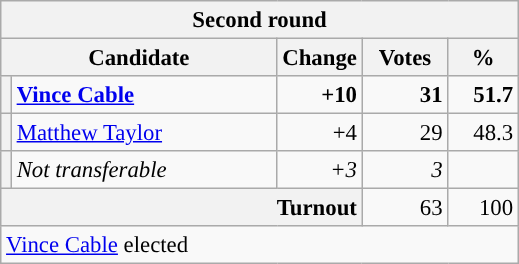<table class=wikitable style="font-size:95%;">
<tr>
<th colspan="5">Second round</th>
</tr>
<tr>
<th colspan="2" style="width: 170px">Candidate</th>
<th style="width: 40px">Change</th>
<th style="width: 50px">Votes</th>
<th style="width: 40px">%</th>
</tr>
<tr>
<th style="background-color: "></th>
<td style="width: 170px"><strong><a href='#'>Vince Cable</a></strong></td>
<td align="right"><strong>+10</strong></td>
<td align="right"><strong>31</strong></td>
<td align="right"><strong>51.7</strong></td>
</tr>
<tr>
<th style="background-color: "></th>
<td style="width: 170px"><a href='#'>Matthew Taylor</a></td>
<td align="right">+4</td>
<td align="right">29</td>
<td align="right">48.3</td>
</tr>
<tr>
<th style="background-color: "></th>
<td style="width: 170px"><em>Not transferable</em></td>
<td align="right"><em>+3</em></td>
<td align="right"><em>3</em></td>
<td></td>
</tr>
<tr>
<th colspan="3" style="text-align:right">Turnout</th>
<td align="right">63</td>
<td align="right">100</td>
</tr>
<tr>
<td colspan="5"><a href='#'>Vince Cable</a> elected</td>
</tr>
</table>
